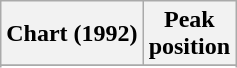<table class="wikitable sortable plainrowheaders" style="text-align:center">
<tr>
<th scope="col">Chart (1992)</th>
<th scope="col">Peak<br>position</th>
</tr>
<tr>
</tr>
<tr>
</tr>
<tr>
</tr>
</table>
